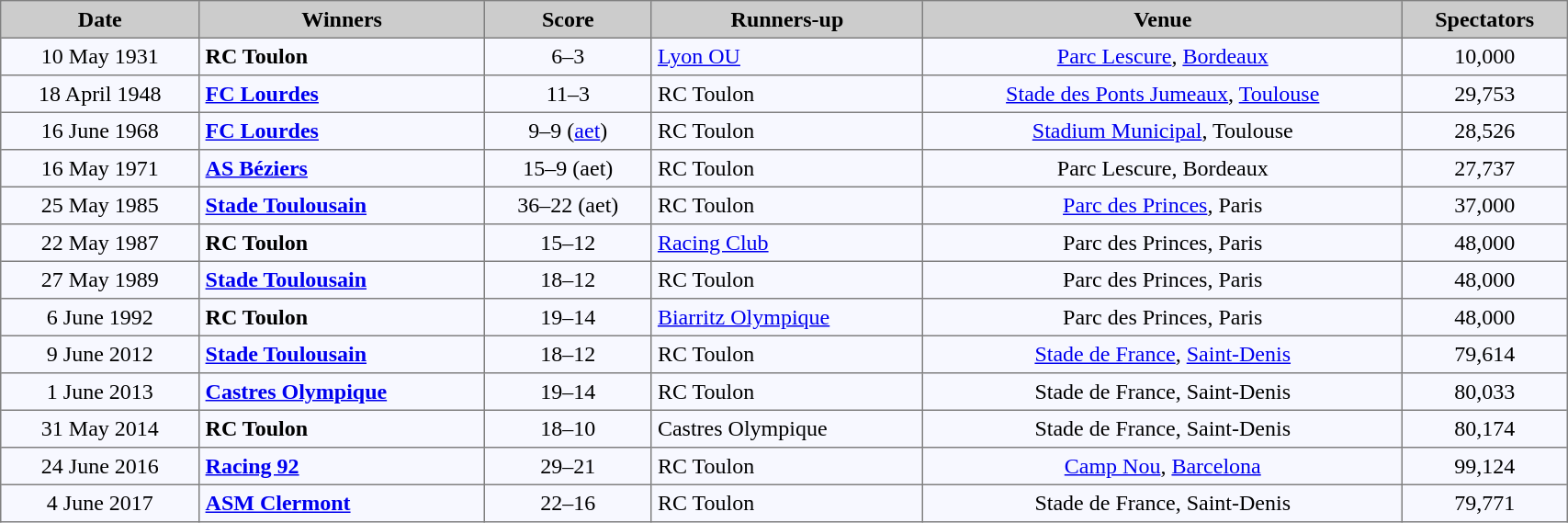<table bgcolor="#f7f8ff" cellpadding="4" width="90%" cellspacing="0" border="1" style="font-size: 100%; border: grey solid 1px; border-collapse: collapse;">
<tr bgcolor="#CCCCCC">
<td align=center><strong>Date</strong></td>
<td align=center><strong>Winners</strong></td>
<td align=center><strong>Score</strong></td>
<td align=center><strong>Runners-up</strong></td>
<td align=center><strong>Venue</strong></td>
<td align=center><strong>Spectators</strong></td>
</tr>
<tr>
<td align=center>10 May 1931</td>
<td><strong>RC Toulon</strong></td>
<td align=center>6–3</td>
<td><a href='#'>Lyon OU</a></td>
<td align=center><a href='#'>Parc Lescure</a>, <a href='#'>Bordeaux</a></td>
<td align=center>10,000</td>
</tr>
<tr>
<td align=center>18 April 1948</td>
<td><strong><a href='#'>FC Lourdes</a></strong></td>
<td align=center>11–3</td>
<td>RC Toulon</td>
<td align=center><a href='#'>Stade des Ponts Jumeaux</a>, <a href='#'>Toulouse</a></td>
<td align=center>29,753</td>
</tr>
<tr>
<td align=center>16 June 1968</td>
<td><strong><a href='#'>FC Lourdes</a></strong></td>
<td align=center>9–9 (<a href='#'>aet</a>)</td>
<td>RC Toulon</td>
<td align=center><a href='#'>Stadium Municipal</a>, Toulouse</td>
<td align=center>28,526</td>
</tr>
<tr>
<td align=center>16 May 1971</td>
<td><strong><a href='#'>AS Béziers</a></strong></td>
<td align=center>15–9 (aet)</td>
<td>RC Toulon</td>
<td align=center>Parc Lescure, Bordeaux</td>
<td align=center>27,737</td>
</tr>
<tr>
<td align=center>25 May 1985</td>
<td><strong><a href='#'>Stade Toulousain</a></strong></td>
<td align=center>36–22 (aet)</td>
<td>RC Toulon</td>
<td align=center><a href='#'>Parc des Princes</a>, Paris</td>
<td align=center>37,000</td>
</tr>
<tr>
<td align=center>22 May 1987</td>
<td><strong>RC Toulon</strong></td>
<td align=center>15–12</td>
<td><a href='#'>Racing Club</a></td>
<td align=center>Parc des Princes, Paris</td>
<td align=center>48,000</td>
</tr>
<tr>
<td align=center>27 May 1989</td>
<td><strong><a href='#'>Stade Toulousain</a></strong></td>
<td align=center>18–12</td>
<td>RC Toulon</td>
<td align=center>Parc des Princes, Paris</td>
<td align=center>48,000</td>
</tr>
<tr>
<td align=center>6 June 1992</td>
<td><strong>RC Toulon</strong></td>
<td align=center>19–14</td>
<td><a href='#'>Biarritz Olympique</a></td>
<td align=center>Parc des Princes, Paris</td>
<td align=center>48,000</td>
</tr>
<tr>
<td align=center>9 June 2012</td>
<td><strong><a href='#'>Stade Toulousain</a></strong></td>
<td align=center>18–12</td>
<td>RC Toulon</td>
<td align=center><a href='#'>Stade de France</a>, <a href='#'>Saint-Denis</a></td>
<td align=center>79,614</td>
</tr>
<tr>
<td align=center>1 June 2013</td>
<td><strong><a href='#'>Castres Olympique</a></strong></td>
<td align=center>19–14</td>
<td>RC Toulon</td>
<td align=center>Stade de France, Saint-Denis</td>
<td align=center>80,033</td>
</tr>
<tr>
<td align=center>31 May 2014</td>
<td><strong>RC Toulon</strong></td>
<td align=center>18–10</td>
<td>Castres Olympique</td>
<td align=center>Stade de France, Saint-Denis</td>
<td align=center>80,174</td>
</tr>
<tr>
<td align=center>24 June 2016</td>
<td><strong><a href='#'>Racing 92</a></strong></td>
<td align=center>29–21</td>
<td>RC Toulon</td>
<td align=center><a href='#'>Camp Nou</a>, <a href='#'>Barcelona</a></td>
<td align=center>99,124</td>
</tr>
<tr>
<td align=center>4 June 2017</td>
<td><strong><a href='#'>ASM Clermont</a></strong></td>
<td align=center>22–16</td>
<td>RC Toulon</td>
<td align=center>Stade de France, Saint-Denis</td>
<td align=center>79,771</td>
</tr>
</table>
